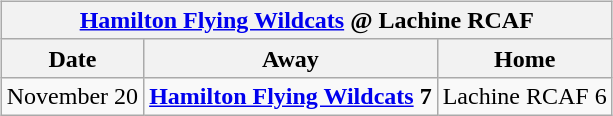<table cellspacing="10">
<tr>
<td valign="top"><br><table class="wikitable">
<tr>
<th colspan="4"><a href='#'>Hamilton Flying Wildcats</a> @ Lachine RCAF</th>
</tr>
<tr>
<th>Date</th>
<th>Away</th>
<th>Home</th>
</tr>
<tr>
<td>November 20</td>
<td><strong><a href='#'>Hamilton Flying Wildcats</a> 7</strong></td>
<td>Lachine RCAF 6</td>
</tr>
</table>
</td>
</tr>
</table>
